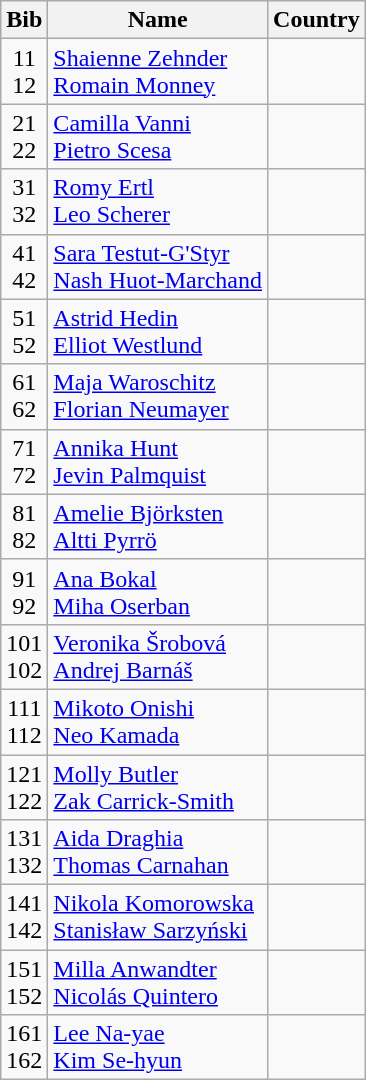<table class="wikitable sortable" style="text-align:center">
<tr>
<th>Bib</th>
<th>Name</th>
<th>Country</th>
</tr>
<tr>
<td>11<br>12</td>
<td align=left><a href='#'>Shaienne Zehnder</a><br><a href='#'>Romain Monney</a></td>
<td align=left></td>
</tr>
<tr>
<td>21<br>22</td>
<td align=left><a href='#'>Camilla Vanni</a><br><a href='#'>Pietro Scesa</a></td>
<td align=left></td>
</tr>
<tr>
<td>31<br>32</td>
<td align=left><a href='#'>Romy Ertl</a><br><a href='#'>Leo Scherer</a></td>
<td align=left></td>
</tr>
<tr>
<td>41<br>42</td>
<td align=left><a href='#'>Sara Testut-G'Styr</a><br><a href='#'>Nash Huot-Marchand</a></td>
<td align=left></td>
</tr>
<tr>
<td>51<br>52</td>
<td align=left><a href='#'>Astrid Hedin</a><br><a href='#'>Elliot Westlund</a></td>
<td align=left></td>
</tr>
<tr>
<td>61<br>62</td>
<td align=left><a href='#'>Maja Waroschitz</a><br><a href='#'>Florian Neumayer</a></td>
<td align=left></td>
</tr>
<tr>
<td>71<br>72</td>
<td align=left><a href='#'>Annika Hunt</a><br><a href='#'>Jevin Palmquist</a></td>
<td align=left></td>
</tr>
<tr>
<td>81<br>82</td>
<td align=left><a href='#'>Amelie Björksten</a><br><a href='#'>Altti Pyrrö</a></td>
<td align=left></td>
</tr>
<tr>
<td>91<br>92</td>
<td align=left><a href='#'>Ana Bokal</a><br><a href='#'>Miha Oserban</a></td>
<td align=left></td>
</tr>
<tr>
<td>101<br>102</td>
<td align=left><a href='#'>Veronika Šrobová</a><br><a href='#'>Andrej Barnáš</a></td>
<td align=left></td>
</tr>
<tr>
<td>111<br>112</td>
<td align=left><a href='#'>Mikoto Onishi</a><br><a href='#'>Neo Kamada</a></td>
<td align=left></td>
</tr>
<tr>
<td>121<br>122</td>
<td align=left><a href='#'>Molly Butler</a><br><a href='#'>Zak Carrick-Smith</a></td>
<td align=left></td>
</tr>
<tr>
<td>131<br>132</td>
<td align=left><a href='#'>Aida Draghia</a><br><a href='#'>Thomas Carnahan</a></td>
<td align=left></td>
</tr>
<tr>
<td>141<br>142</td>
<td align=left><a href='#'>Nikola Komorowska</a><br><a href='#'>Stanisław Sarzyński</a></td>
<td align=left></td>
</tr>
<tr>
<td>151<br>152</td>
<td align=left><a href='#'>Milla Anwandter</a><br><a href='#'>Nicolás Quintero</a></td>
<td align=left></td>
</tr>
<tr>
<td>161<br>162</td>
<td align=left><a href='#'>Lee Na-yae</a><br><a href='#'>Kim Se-hyun</a></td>
<td align=left></td>
</tr>
</table>
